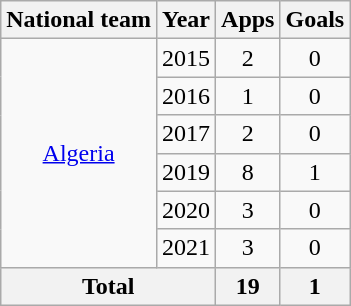<table class="wikitable" style="text-align: center;">
<tr>
<th>National team</th>
<th>Year</th>
<th>Apps</th>
<th>Goals</th>
</tr>
<tr>
<td rowspan="6"><a href='#'>Algeria</a></td>
<td>2015</td>
<td>2</td>
<td>0</td>
</tr>
<tr>
<td>2016</td>
<td>1</td>
<td>0</td>
</tr>
<tr>
<td>2017</td>
<td>2</td>
<td>0</td>
</tr>
<tr>
<td>2019</td>
<td>8</td>
<td>1</td>
</tr>
<tr>
<td>2020</td>
<td>3</td>
<td>0</td>
</tr>
<tr>
<td>2021</td>
<td>3</td>
<td>0</td>
</tr>
<tr>
<th colspan="2">Total</th>
<th>19</th>
<th>1</th>
</tr>
</table>
